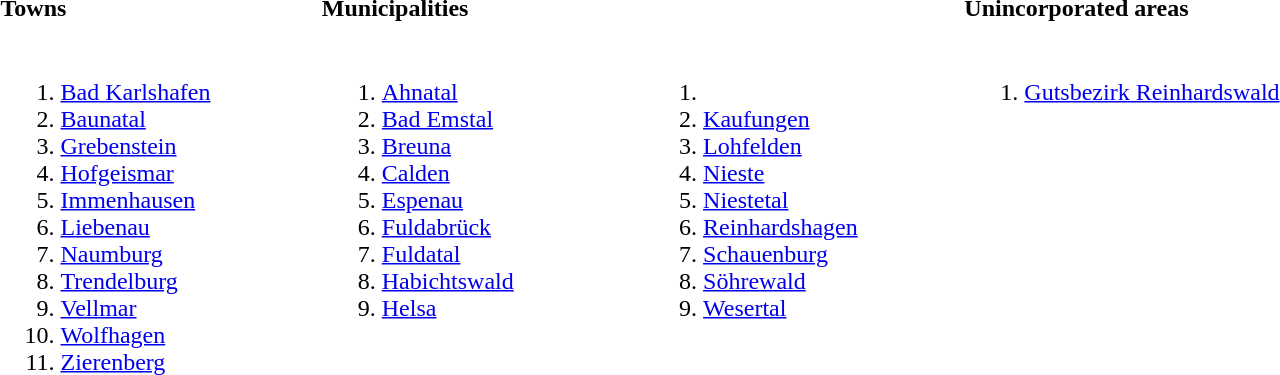<table>
<tr>
<th align=left width=25%>Towns</th>
<th align=left width=25%>Municipalities</th>
<th align=left width=25%></th>
<th align=left width=25%>Unincorporated areas</th>
</tr>
<tr valign=top>
<td><br><ol><li><a href='#'>Bad Karlshafen</a></li><li><a href='#'>Baunatal</a></li><li><a href='#'>Grebenstein</a></li><li><a href='#'>Hofgeismar</a></li><li><a href='#'>Immenhausen</a></li><li><a href='#'>Liebenau</a></li><li><a href='#'>Naumburg</a></li><li><a href='#'>Trendelburg</a></li><li><a href='#'>Vellmar</a></li><li><a href='#'>Wolfhagen</a></li><li><a href='#'>Zierenberg</a></li></ol></td>
<td><br><ol><li><a href='#'>Ahnatal</a></li><li><a href='#'>Bad Emstal</a></li><li><a href='#'>Breuna</a></li><li><a href='#'>Calden</a></li><li><a href='#'>Espenau</a></li><li><a href='#'>Fuldabrück</a></li><li><a href='#'>Fuldatal</a></li><li><a href='#'>Habichtswald</a></li><li><a href='#'>Helsa</a></li></ol></td>
<td><br><ol><li><li> <a href='#'>Kaufungen</a></li><li><a href='#'>Lohfelden</a></li><li><a href='#'>Nieste</a></li><li><a href='#'>Niestetal</a></li><li><a href='#'>Reinhardshagen</a></li><li><a href='#'>Schauenburg</a></li><li><a href='#'>Söhrewald</a></li><li><a href='#'>Wesertal</a></li></ol></td>
<td><br><ol><li><a href='#'>Gutsbezirk Reinhardswald</a></li></ol></td>
</tr>
</table>
